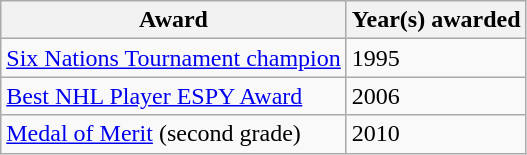<table class="wikitable">
<tr>
<th>Award</th>
<th>Year(s) awarded</th>
</tr>
<tr>
<td><a href='#'>Six Nations Tournament champion</a></td>
<td>1995</td>
</tr>
<tr>
<td><a href='#'>Best NHL Player ESPY Award</a></td>
<td>2006</td>
</tr>
<tr>
<td><a href='#'>Medal of Merit</a> (second grade)</td>
<td>2010</td>
</tr>
</table>
